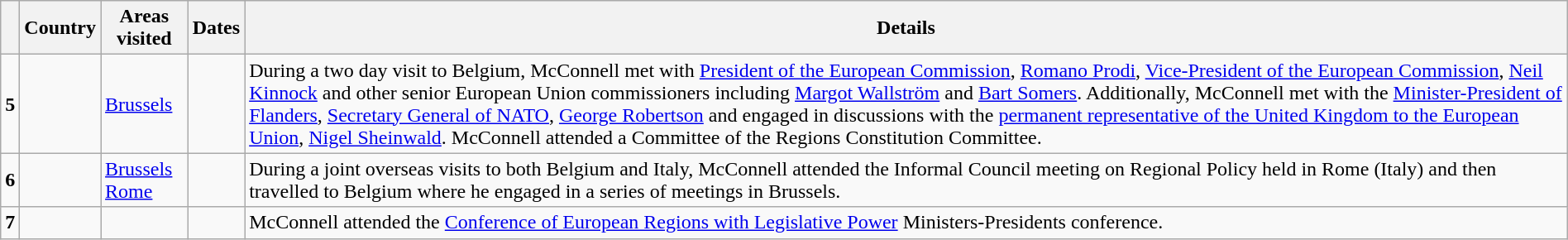<table class="wikitable sortable" style="margin: 1em auto 1em auto">
<tr>
<th></th>
<th>Country</th>
<th>Areas visited</th>
<th>Dates</th>
<th class="unsortable">Details</th>
</tr>
<tr>
<td rowspan=1><strong>5</strong></td>
<td></td>
<td><a href='#'>Brussels</a></td>
<td></td>
<td>During a two day visit to Belgium, McConnell met with <a href='#'>President of the European Commission</a>, <a href='#'>Romano Prodi</a>, <a href='#'>Vice-President of the European Commission</a>, <a href='#'>Neil Kinnock</a> and other senior European Union commissioners including <a href='#'>Margot Wallström</a> and <a href='#'>Bart Somers</a>. Additionally, McConnell met with the <a href='#'>Minister-President of Flanders</a>, <a href='#'>Secretary General of NATO</a>, <a href='#'>George Robertson</a> and engaged in discussions with the <a href='#'>permanent representative of the United Kingdom to the European Union</a>, <a href='#'>Nigel Sheinwald</a>. McConnell attended a Committee of the Regions Constitution Committee.</td>
</tr>
<tr>
<td rowspan=1><strong>6</strong></td>
<td> <br> </td>
<td><a href='#'>Brussels</a> <br> <a href='#'>Rome</a></td>
<td></td>
<td>During a joint overseas visits to both Belgium and Italy, McConnell attended the Informal Council meeting on Regional Policy held in Rome (Italy) and then travelled to Belgium where he engaged in a series of meetings in Brussels.</td>
</tr>
<tr>
<td rowspan=1><strong>7</strong></td>
<td></td>
<td></td>
<td></td>
<td>McConnell attended the <a href='#'>Conference of European Regions with Legislative Power</a> Ministers-Presidents conference.</td>
</tr>
</table>
